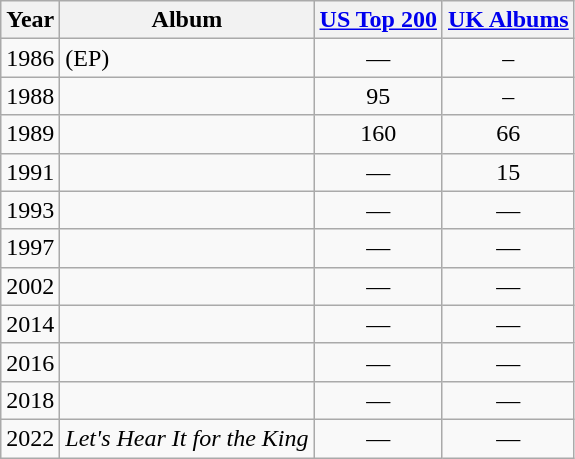<table class="wikitable">
<tr>
<th align="left" valign="center">Year</th>
<th align="left" valign="center">Album</th>
<th align="center" valign="center"><a href='#'>US Top 200</a></th>
<th align="left" valign="center"><a href='#'>UK Albums</a></th>
</tr>
<tr>
<td align="left" valign="center">1986</td>
<td align="left" valign="center"> (EP)</td>
<td align="center" valign="center">—</td>
<td align="center" valign="center">–</td>
</tr>
<tr>
<td align="left" valign="center">1988</td>
<td align="left" valign="center"></td>
<td align="center" valign="center">95</td>
<td align="center" valign="center">–</td>
</tr>
<tr>
<td align="left" valign="center">1989</td>
<td align="left" valign="center"></td>
<td align="center" valign="center">160</td>
<td align="center" valign="center">66</td>
</tr>
<tr>
<td align="left" valign="center">1991</td>
<td align="left" valign="center"></td>
<td align="center" valign="center">—</td>
<td align="center" valign="center">15</td>
</tr>
<tr>
<td align="left" valign="center">1993</td>
<td align="left" valign="center"></td>
<td align="center" valign="center">—</td>
<td align="center" valign="center">—</td>
</tr>
<tr>
<td>1997</td>
<td></td>
<td align="center" valign="center">—</td>
<td align="center" valign="center">—</td>
</tr>
<tr>
<td>2002</td>
<td></td>
<td align="center" valign="center">—</td>
<td align="center" valign="center">—</td>
</tr>
<tr>
<td>2014</td>
<td></td>
<td align="center" valign="center">—</td>
<td align="center" valign="center">—</td>
</tr>
<tr>
<td align="left" valign="center">2016</td>
<td align="left" valign="center"></td>
<td align="center" valign="center">—</td>
<td align="center" valign="center">—</td>
</tr>
<tr>
<td align="left" valign="center">2018</td>
<td align="left" valign="center"></td>
<td align="center" valign="center">—</td>
<td align="center" valign="center">—</td>
</tr>
<tr>
<td align="left" valign="center">2022</td>
<td align="left" valign="center"><em>Let's Hear It for the King</em></td>
<td align="center" valign="center">—</td>
<td align="center" valign="center">—</td>
</tr>
</table>
